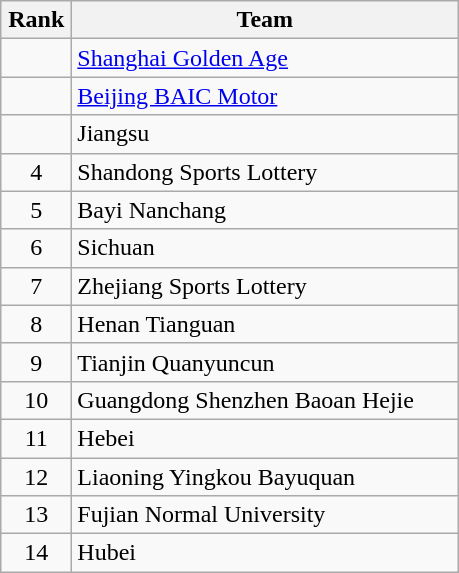<table class="wikitable" style="text-align:center;">
<tr>
<th width=40>Rank</th>
<th width=250>Team</th>
</tr>
<tr>
<td></td>
<td style="text-align:left;"><a href='#'>Shanghai Golden Age</a></td>
</tr>
<tr>
<td></td>
<td style="text-align:left;"><a href='#'>Beijing BAIC Motor</a></td>
</tr>
<tr>
<td></td>
<td style="text-align:left;">Jiangsu</td>
</tr>
<tr>
<td>4</td>
<td style="text-align:left;">Shandong Sports Lottery</td>
</tr>
<tr>
<td>5</td>
<td style="text-align:left;">Bayi Nanchang</td>
</tr>
<tr>
<td>6</td>
<td style="text-align:left;">Sichuan</td>
</tr>
<tr>
<td>7</td>
<td style="text-align:left;">Zhejiang Sports Lottery</td>
</tr>
<tr>
<td>8</td>
<td style="text-align:left;">Henan Tianguan</td>
</tr>
<tr>
<td>9</td>
<td style="text-align:left;">Tianjin Quanyuncun</td>
</tr>
<tr>
<td>10</td>
<td style="text-align:left;">Guangdong Shenzhen Baoan Hejie</td>
</tr>
<tr>
<td>11</td>
<td style="text-align:left;">Hebei</td>
</tr>
<tr>
<td>12</td>
<td style="text-align:left;">Liaoning Yingkou Bayuquan</td>
</tr>
<tr>
<td>13</td>
<td style="text-align:left;">Fujian Normal University</td>
</tr>
<tr>
<td>14</td>
<td style="text-align:left;">Hubei</td>
</tr>
</table>
